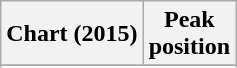<table class="wikitable sortable plainrowheaders">
<tr>
<th scope="col">Chart (2015)</th>
<th scope="col">Peak<br>position</th>
</tr>
<tr>
</tr>
<tr>
</tr>
<tr>
</tr>
<tr>
</tr>
<tr>
</tr>
<tr>
</tr>
<tr>
</tr>
<tr>
</tr>
<tr>
</tr>
<tr>
</tr>
</table>
